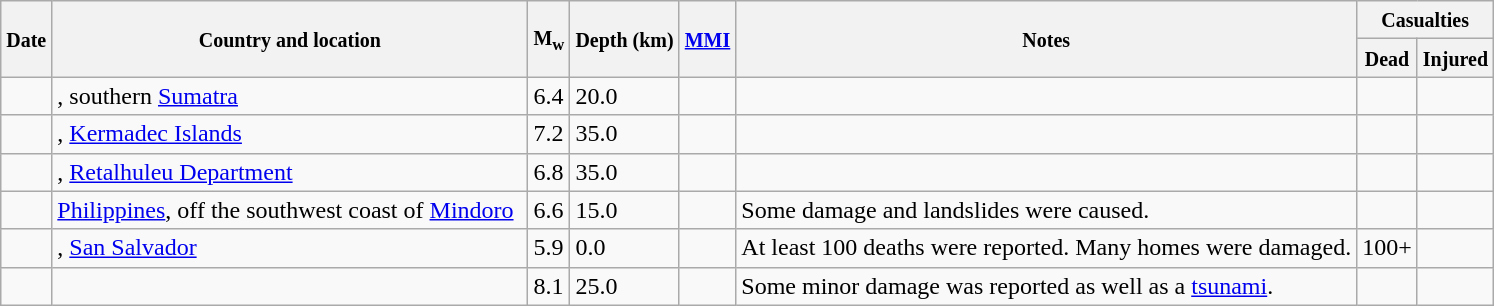<table class="wikitable sortable sort-under" style="border:1px black; margin-left:1em;">
<tr>
<th rowspan="2"><small>Date</small></th>
<th rowspan="2" style="width: 310px"><small>Country and location</small></th>
<th rowspan="2"><small>M<sub>w</sub></small></th>
<th rowspan="2"><small>Depth (km)</small></th>
<th rowspan="2"><small><a href='#'>MMI</a></small></th>
<th rowspan="2" class="unsortable"><small>Notes</small></th>
<th colspan="2"><small>Casualties</small></th>
</tr>
<tr>
<th><small>Dead</small></th>
<th><small>Injured</small></th>
</tr>
<tr>
<td></td>
<td>, southern <a href='#'>Sumatra</a></td>
<td>6.4</td>
<td>20.0</td>
<td></td>
<td></td>
<td></td>
<td></td>
</tr>
<tr>
<td></td>
<td>, <a href='#'>Kermadec Islands</a></td>
<td>7.2</td>
<td>35.0</td>
<td></td>
<td></td>
<td></td>
<td></td>
</tr>
<tr>
<td></td>
<td>, <a href='#'>Retalhuleu Department</a></td>
<td>6.8</td>
<td>35.0</td>
<td></td>
<td></td>
<td></td>
<td></td>
</tr>
<tr>
<td></td>
<td> <a href='#'>Philippines</a>, off the southwest coast of <a href='#'>Mindoro</a></td>
<td>6.6</td>
<td>15.0</td>
<td></td>
<td>Some damage and landslides were caused.</td>
<td></td>
<td></td>
</tr>
<tr>
<td></td>
<td>, <a href='#'>San Salvador</a></td>
<td>5.9</td>
<td>0.0</td>
<td></td>
<td>At least 100 deaths were reported. Many homes were damaged.</td>
<td>100+</td>
<td></td>
</tr>
<tr>
<td></td>
<td></td>
<td>8.1</td>
<td>25.0</td>
<td></td>
<td>Some minor damage was reported as well as a <a href='#'>tsunami</a>.</td>
<td></td>
<td></td>
</tr>
</table>
